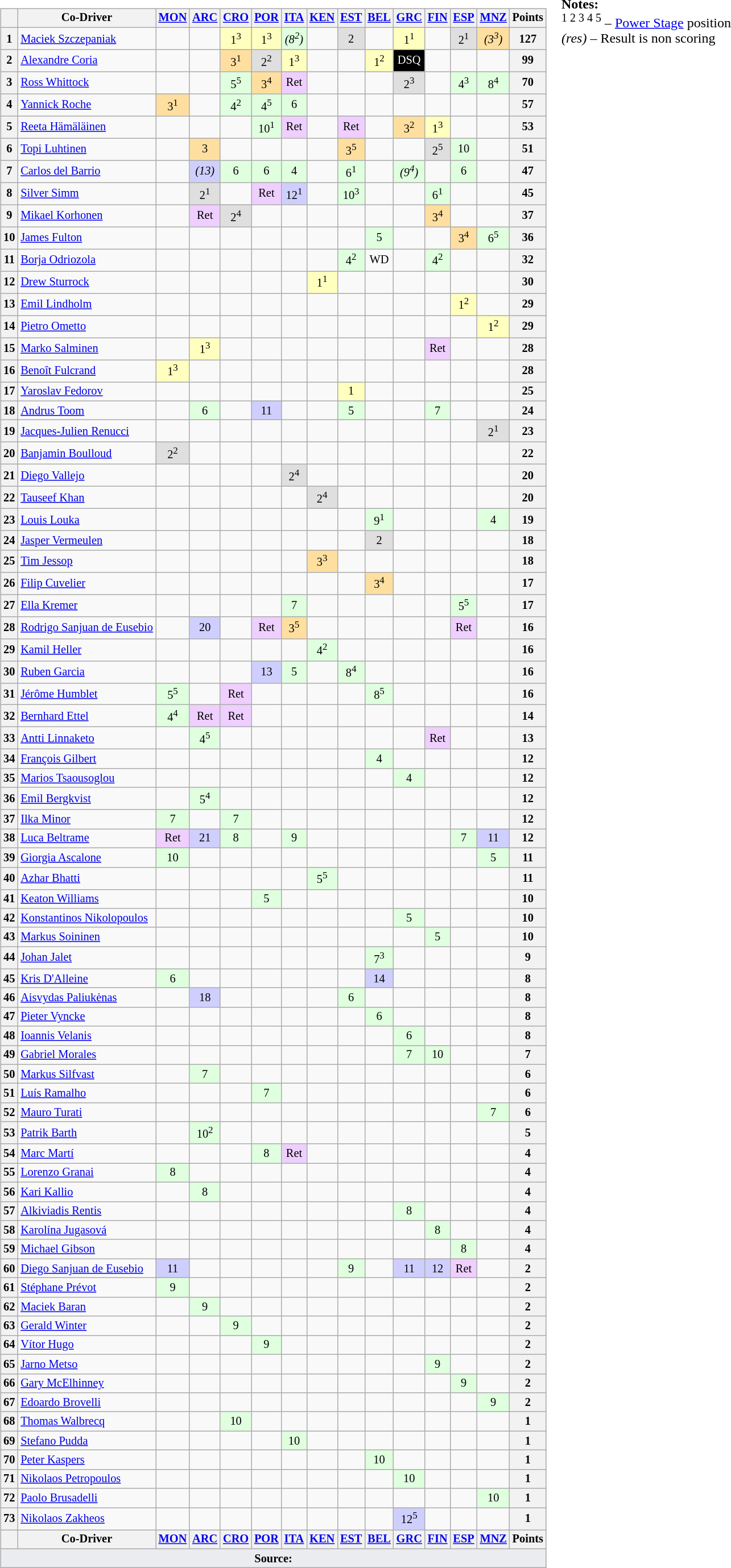<table>
<tr>
<td valign="top"><br><table class="wikitable" style="font-size: 85%; text-align: center">
<tr valign="top">
<th valign="middle"></th>
<th valign="middle">Co-Driver</th>
<th><a href='#'>MON</a><br></th>
<th><a href='#'>ARC</a><br></th>
<th><a href='#'>CRO</a><br></th>
<th><a href='#'>POR</a><br></th>
<th><a href='#'>ITA</a><br></th>
<th><a href='#'>KEN</a><br></th>
<th><a href='#'>EST</a><br></th>
<th><a href='#'>BEL</a><br></th>
<th><a href='#'>GRC</a><br></th>
<th><a href='#'>FIN</a><br></th>
<th><a href='#'>ESP</a><br></th>
<th><a href='#'>MNZ</a><br></th>
<th valign="middle">Points</th>
</tr>
<tr>
<th>1</th>
<td align="left"> <a href='#'>Maciek Szczepaniak</a></td>
<td></td>
<td></td>
<td style="background:#ffffbf">1<sup>3</sup></td>
<td style="background:#ffffbf">1<sup>3</sup></td>
<td style="background:#dfffdf"><em>(8<sup>2</sup>)</em></td>
<td></td>
<td style="background:#dfdfdf">2</td>
<td></td>
<td style="background:#ffffbf">1<sup>1</sup></td>
<td></td>
<td style="background:#dfdfdf">2<sup>1</sup></td>
<td style="background:#ffdf9f"><em>(3<sup>3</sup>)</em></td>
<th>127</th>
</tr>
<tr>
<th>2</th>
<td align="left"> <a href='#'>Alexandre Coria</a></td>
<td></td>
<td></td>
<td style="background:#ffdf9f">3<sup>1</sup></td>
<td style="background:#dfdfdf">2<sup>2</sup></td>
<td style="background:#ffffbf">1<sup>3</sup></td>
<td></td>
<td></td>
<td style="background:#ffffbf">1<sup>2</sup></td>
<td style="background:#000000; color:white">DSQ</td>
<td></td>
<td></td>
<td></td>
<th>99</th>
</tr>
<tr>
<th>3</th>
<td align="left"> <a href='#'>Ross Whittock</a></td>
<td></td>
<td></td>
<td style="background:#dfffdf">5<sup>5</sup></td>
<td style="background:#ffdf9f">3<sup>4</sup></td>
<td style="background:#efcfff">Ret</td>
<td></td>
<td></td>
<td></td>
<td style="background:#dfdfdf">2<sup>3</sup></td>
<td></td>
<td style="background:#dfffdf">4<sup>3</sup></td>
<td style="background:#dfffdf">8<sup>4</sup></td>
<th>70</th>
</tr>
<tr>
<th>4</th>
<td align="left"> <a href='#'>Yannick Roche</a></td>
<td style="background:#ffdf9f">3<sup>1</sup></td>
<td></td>
<td style="background:#dfffdf">4<sup>2</sup></td>
<td style="background:#dfffdf">4<sup>5</sup></td>
<td style="background:#dfffdf">6</td>
<td></td>
<td></td>
<td></td>
<td></td>
<td></td>
<td></td>
<td></td>
<th>57</th>
</tr>
<tr>
<th>5</th>
<td align="left"> <a href='#'>Reeta Hämäläinen</a></td>
<td></td>
<td></td>
<td></td>
<td style="background:#dfffdf">10<sup>1</sup></td>
<td style="background:#efcfff">Ret</td>
<td></td>
<td style="background:#efcfff">Ret</td>
<td></td>
<td style="background:#ffdf9f">3<sup>2</sup></td>
<td style="background:#ffffbf">1<sup>3</sup></td>
<td></td>
<td></td>
<th>53</th>
</tr>
<tr>
<th>6</th>
<td align="left"> <a href='#'>Topi Luhtinen</a></td>
<td></td>
<td style="background:#ffdf9f">3</td>
<td></td>
<td></td>
<td></td>
<td></td>
<td style="background:#ffdf9f">3<sup>5</sup></td>
<td></td>
<td></td>
<td style="background:#dfdfdf">2<sup>5</sup></td>
<td style="background:#dfffdf">10</td>
<td></td>
<th>51</th>
</tr>
<tr>
<th>7</th>
<td align="left"> <a href='#'>Carlos del Barrio</a></td>
<td></td>
<td style="background:#cfcfff"><em>(13)</em></td>
<td style="background:#dfffdf">6</td>
<td style="background:#dfffdf">6</td>
<td style="background:#dfffdf">4</td>
<td></td>
<td style="background:#dfffdf">6<sup>1</sup></td>
<td></td>
<td style="background:#dfffdf"><em>(9<sup>4</sup>)</em></td>
<td></td>
<td style="background:#dfffdf">6</td>
<td></td>
<th>47</th>
</tr>
<tr>
<th>8</th>
<td align="left"> <a href='#'>Silver Simm</a></td>
<td></td>
<td style="background:#dfdfdf">2<sup>1</sup></td>
<td></td>
<td style="background:#efcfff">Ret</td>
<td style="background:#cfcfff">12<sup>1</sup></td>
<td></td>
<td style="background:#dfffdf">10<sup>3</sup></td>
<td></td>
<td></td>
<td style="background:#dfffdf">6<sup>1</sup></td>
<td></td>
<td></td>
<th>45</th>
</tr>
<tr>
<th>9</th>
<td align="left"> <a href='#'>Mikael Korhonen</a></td>
<td></td>
<td style="background:#efcfff">Ret</td>
<td style="background:#dfdfdf">2<sup>4</sup></td>
<td></td>
<td></td>
<td></td>
<td></td>
<td></td>
<td></td>
<td style="background:#ffdf9f">3<sup>4</sup></td>
<td></td>
<td></td>
<th>37</th>
</tr>
<tr>
<th>10</th>
<td align="left"> <a href='#'>James Fulton</a></td>
<td></td>
<td></td>
<td></td>
<td></td>
<td></td>
<td></td>
<td></td>
<td style="background:#dfffdf">5</td>
<td></td>
<td></td>
<td style="background:#ffdf9f">3<sup>4</sup></td>
<td style="background:#dfffdf">6<sup>5</sup></td>
<th>36</th>
</tr>
<tr>
<th>11</th>
<td align="left"> <a href='#'>Borja Odriozola</a></td>
<td></td>
<td></td>
<td></td>
<td></td>
<td></td>
<td></td>
<td style="background:#dfffdf">4<sup>2</sup></td>
<td>WD</td>
<td></td>
<td style="background:#dfffdf">4<sup>2</sup></td>
<td></td>
<td></td>
<th>32</th>
</tr>
<tr>
<th>12</th>
<td align="left"> <a href='#'>Drew Sturrock</a></td>
<td></td>
<td></td>
<td></td>
<td></td>
<td></td>
<td style="background:#ffffbf">1<sup>1</sup></td>
<td></td>
<td></td>
<td></td>
<td></td>
<td></td>
<td></td>
<th>30</th>
</tr>
<tr>
<th>13</th>
<td align="left"> <a href='#'>Emil Lindholm</a></td>
<td></td>
<td></td>
<td></td>
<td></td>
<td></td>
<td></td>
<td></td>
<td></td>
<td></td>
<td></td>
<td style="background:#ffffbf">1<sup>2</sup></td>
<td></td>
<th>29</th>
</tr>
<tr>
<th>14</th>
<td align="left"> <a href='#'>Pietro Ometto</a></td>
<td></td>
<td></td>
<td></td>
<td></td>
<td></td>
<td></td>
<td></td>
<td></td>
<td></td>
<td></td>
<td></td>
<td style="background:#ffffbf">1<sup>2</sup></td>
<th>29</th>
</tr>
<tr>
<th>15</th>
<td align="left"> <a href='#'>Marko Salminen</a></td>
<td></td>
<td style="background:#ffffbf">1<sup>3</sup></td>
<td></td>
<td></td>
<td></td>
<td></td>
<td></td>
<td></td>
<td></td>
<td style="background:#efcfff">Ret</td>
<td></td>
<td></td>
<th>28</th>
</tr>
<tr>
<th>16</th>
<td align="left"> <a href='#'>Benoît Fulcrand</a></td>
<td style="background:#ffffbf">1<sup>3</sup></td>
<td></td>
<td></td>
<td></td>
<td></td>
<td></td>
<td></td>
<td></td>
<td></td>
<td></td>
<td></td>
<td></td>
<th>28</th>
</tr>
<tr>
<th>17</th>
<td align="left"> <a href='#'>Yaroslav Fedorov</a></td>
<td></td>
<td></td>
<td></td>
<td></td>
<td></td>
<td></td>
<td style="background:#ffffbf">1</td>
<td></td>
<td></td>
<td></td>
<td></td>
<td></td>
<th>25</th>
</tr>
<tr>
<th>18</th>
<td align="left"> <a href='#'>Andrus Toom</a></td>
<td></td>
<td style="background:#dfffdf">6</td>
<td></td>
<td style="background:#cfcfff">11</td>
<td></td>
<td></td>
<td style="background:#dfffdf">5</td>
<td></td>
<td></td>
<td style="background:#dfffdf">7</td>
<td></td>
<td></td>
<th>24</th>
</tr>
<tr>
<th>19</th>
<td align="left"> <a href='#'>Jacques-Julien Renucci</a></td>
<td></td>
<td></td>
<td></td>
<td></td>
<td></td>
<td></td>
<td></td>
<td></td>
<td></td>
<td></td>
<td></td>
<td style="background:#dfdfdf">2<sup>1</sup></td>
<th>23</th>
</tr>
<tr>
<th>20</th>
<td align="left"> <a href='#'>Banjamin Boulloud</a></td>
<td style="background:#dfdfdf">2<sup>2</sup></td>
<td></td>
<td></td>
<td></td>
<td></td>
<td></td>
<td></td>
<td></td>
<td></td>
<td></td>
<td></td>
<td></td>
<th>22</th>
</tr>
<tr>
<th>21</th>
<td align="left"> <a href='#'>Diego Vallejo</a></td>
<td></td>
<td></td>
<td></td>
<td></td>
<td style="background:#dfdfdf">2<sup>4</sup></td>
<td></td>
<td></td>
<td></td>
<td></td>
<td></td>
<td></td>
<td></td>
<th>20</th>
</tr>
<tr>
<th>22</th>
<td align="left"> <a href='#'>Tauseef Khan</a></td>
<td></td>
<td></td>
<td></td>
<td></td>
<td></td>
<td style="background:#dfdfdf">2<sup>4</sup></td>
<td></td>
<td></td>
<td></td>
<td></td>
<td></td>
<td></td>
<th>20</th>
</tr>
<tr>
<th>23</th>
<td align="left"> <a href='#'>Louis Louka</a></td>
<td></td>
<td></td>
<td></td>
<td></td>
<td></td>
<td></td>
<td></td>
<td style="background:#dfffdf">9<sup>1</sup></td>
<td></td>
<td></td>
<td></td>
<td style="background:#dfffdf">4</td>
<th>19</th>
</tr>
<tr>
<th>24</th>
<td align="left"> <a href='#'>Jasper Vermeulen</a></td>
<td></td>
<td></td>
<td></td>
<td></td>
<td></td>
<td></td>
<td></td>
<td style="background:#dfdfdf">2</td>
<td></td>
<td></td>
<td></td>
<td></td>
<th>18</th>
</tr>
<tr>
<th>25</th>
<td align="left"> <a href='#'>Tim Jessop</a></td>
<td></td>
<td></td>
<td></td>
<td></td>
<td></td>
<td style="background:#ffdf9f">3<sup>3</sup></td>
<td></td>
<td></td>
<td></td>
<td></td>
<td></td>
<td></td>
<th>18</th>
</tr>
<tr>
<th>26</th>
<td align="left"> <a href='#'>Filip Cuvelier</a></td>
<td></td>
<td></td>
<td></td>
<td></td>
<td></td>
<td></td>
<td></td>
<td style="background:#ffdf9f">3<sup>4</sup></td>
<td></td>
<td></td>
<td></td>
<td></td>
<th>17</th>
</tr>
<tr>
<th>27</th>
<td align="left"> <a href='#'>Ella Kremer</a></td>
<td></td>
<td></td>
<td></td>
<td></td>
<td style="background:#dfffdf">7</td>
<td></td>
<td></td>
<td></td>
<td></td>
<td></td>
<td style="background:#dfffdf">5<sup>5</sup></td>
<td></td>
<th>17</th>
</tr>
<tr>
<th>28</th>
<td align="left"> <a href='#'>Rodrigo Sanjuan de Eusebio</a></td>
<td></td>
<td style="background:#cfcfff">20</td>
<td></td>
<td style="background:#efcfff">Ret</td>
<td style="background:#ffdf9f">3<sup>5</sup></td>
<td></td>
<td></td>
<td></td>
<td></td>
<td></td>
<td style="background:#efcfff">Ret</td>
<td></td>
<th>16</th>
</tr>
<tr>
<th>29</th>
<td align="left"> <a href='#'>Kamil Heller</a></td>
<td></td>
<td></td>
<td></td>
<td></td>
<td></td>
<td style="background:#dfffdf">4<sup>2</sup></td>
<td></td>
<td></td>
<td></td>
<td></td>
<td></td>
<td></td>
<th>16</th>
</tr>
<tr>
<th>30</th>
<td align="left"> <a href='#'>Ruben Garcia</a></td>
<td></td>
<td></td>
<td></td>
<td style="background:#cfcfff">13</td>
<td style="background:#dfffdf">5</td>
<td></td>
<td style="background:#dfffdf">8<sup>4</sup></td>
<td></td>
<td></td>
<td></td>
<td></td>
<td></td>
<th>16</th>
</tr>
<tr>
<th>31</th>
<td align="left"> <a href='#'>Jérôme Humblet</a></td>
<td style="background:#dfffdf">5<sup>5</sup></td>
<td></td>
<td style="background:#efcfff">Ret</td>
<td></td>
<td></td>
<td></td>
<td></td>
<td style="background:#dfffdf">8<sup>5</sup></td>
<td></td>
<td></td>
<td></td>
<td></td>
<th>16</th>
</tr>
<tr>
<th>32</th>
<td align="left"> <a href='#'>Bernhard Ettel</a></td>
<td style="background:#dfffdf">4<sup>4</sup></td>
<td style="background:#efcfff">Ret</td>
<td style="background:#efcfff">Ret</td>
<td></td>
<td></td>
<td></td>
<td></td>
<td></td>
<td></td>
<td></td>
<td></td>
<td></td>
<th>14</th>
</tr>
<tr>
<th>33</th>
<td align="left"> <a href='#'>Antti Linnaketo</a></td>
<td></td>
<td style="background:#dfffdf">4<sup>5</sup></td>
<td></td>
<td></td>
<td></td>
<td></td>
<td></td>
<td></td>
<td></td>
<td style="background:#efcfff">Ret</td>
<td></td>
<td></td>
<th>13</th>
</tr>
<tr>
<th>34</th>
<td align="left"> <a href='#'>François Gilbert</a></td>
<td></td>
<td></td>
<td></td>
<td></td>
<td></td>
<td></td>
<td></td>
<td style="background:#dfffdf">4</td>
<td></td>
<td></td>
<td></td>
<td></td>
<th>12</th>
</tr>
<tr>
<th>35</th>
<td align="left"> <a href='#'>Marios Tsaousoglou</a></td>
<td></td>
<td></td>
<td></td>
<td></td>
<td></td>
<td></td>
<td></td>
<td></td>
<td style="background:#dfffdf">4</td>
<td></td>
<td></td>
<td></td>
<th>12</th>
</tr>
<tr>
<th>36</th>
<td align="left"> <a href='#'>Emil Bergkvist</a></td>
<td></td>
<td style="background:#dfffdf">5<sup>4</sup></td>
<td></td>
<td></td>
<td></td>
<td></td>
<td></td>
<td></td>
<td></td>
<td></td>
<td></td>
<td></td>
<th>12</th>
</tr>
<tr>
<th>37</th>
<td align="left" nowrap> <a href='#'>Ilka Minor</a></td>
<td style="background:#dfffdf">7</td>
<td></td>
<td style="background:#dfffdf">7</td>
<td></td>
<td></td>
<td></td>
<td></td>
<td></td>
<td></td>
<td></td>
<td></td>
<td></td>
<th>12</th>
</tr>
<tr>
<th>38</th>
<td align="left"> <a href='#'>Luca Beltrame</a></td>
<td style="background:#efcfff">Ret</td>
<td style="background:#cfcfff">21</td>
<td style="background:#dfffdf">8</td>
<td></td>
<td style="background:#dfffdf">9</td>
<td></td>
<td></td>
<td></td>
<td></td>
<td></td>
<td style="background:#dfffdf">7</td>
<td style="background:#cfcfff">11</td>
<th>12</th>
</tr>
<tr>
<th>39</th>
<td align="left"> <a href='#'>Giorgia Ascalone</a></td>
<td style="background:#dfffdf">10</td>
<td></td>
<td></td>
<td></td>
<td></td>
<td></td>
<td></td>
<td></td>
<td></td>
<td></td>
<td></td>
<td style="background:#dfffdf">5</td>
<th>11</th>
</tr>
<tr>
<th>40</th>
<td align="left"> <a href='#'>Azhar Bhatti</a></td>
<td></td>
<td></td>
<td></td>
<td></td>
<td></td>
<td style="background:#dfffdf">5<sup>5</sup></td>
<td></td>
<td></td>
<td></td>
<td></td>
<td></td>
<td></td>
<th>11</th>
</tr>
<tr>
<th>41</th>
<td align="left"> <a href='#'>Keaton Williams</a></td>
<td></td>
<td></td>
<td></td>
<td style="background:#dfffdf">5</td>
<td></td>
<td></td>
<td></td>
<td></td>
<td></td>
<td></td>
<td></td>
<td></td>
<th>10</th>
</tr>
<tr>
<th>42</th>
<td align="left"> <a href='#'>Konstantinos Nikolopoulos</a></td>
<td></td>
<td></td>
<td></td>
<td></td>
<td></td>
<td></td>
<td></td>
<td></td>
<td style="background:#dfffdf">5</td>
<td></td>
<td></td>
<td></td>
<th>10</th>
</tr>
<tr>
<th>43</th>
<td align="left"> <a href='#'>Markus Soininen</a></td>
<td></td>
<td></td>
<td></td>
<td></td>
<td></td>
<td></td>
<td></td>
<td></td>
<td></td>
<td style="background:#dfffdf">5</td>
<td></td>
<td></td>
<th>10</th>
</tr>
<tr>
<th>44</th>
<td align="left"> <a href='#'>Johan Jalet</a></td>
<td></td>
<td></td>
<td></td>
<td></td>
<td></td>
<td></td>
<td></td>
<td style="background:#dfffdf">7<sup>3</sup></td>
<td></td>
<td></td>
<td></td>
<td></td>
<th>9</th>
</tr>
<tr>
<th>45</th>
<td align="left"> <a href='#'>Kris D'Alleine</a></td>
<td style="background:#dfffdf">6</td>
<td></td>
<td></td>
<td></td>
<td></td>
<td></td>
<td></td>
<td style="background:#cfcfff">14</td>
<td></td>
<td></td>
<td></td>
<td></td>
<th>8</th>
</tr>
<tr>
<th>46</th>
<td align="left"> <a href='#'>Aisvydas Paliukėnas</a></td>
<td></td>
<td style="background:#cfcfff">18</td>
<td></td>
<td></td>
<td></td>
<td></td>
<td style="background:#dfffdf">6</td>
<td></td>
<td></td>
<td></td>
<td></td>
<td></td>
<th>8</th>
</tr>
<tr>
<th>47</th>
<td align="left"> <a href='#'>Pieter Vyncke</a></td>
<td></td>
<td></td>
<td></td>
<td></td>
<td></td>
<td></td>
<td></td>
<td style="background:#dfffdf">6</td>
<td></td>
<td></td>
<td></td>
<td></td>
<th>8</th>
</tr>
<tr>
<th>48</th>
<td align="left"> <a href='#'>Ioannis Velanis</a></td>
<td></td>
<td></td>
<td></td>
<td></td>
<td></td>
<td></td>
<td></td>
<td></td>
<td style="background:#dfffdf">6</td>
<td></td>
<td></td>
<td></td>
<th>8</th>
</tr>
<tr>
<th>49</th>
<td align="left"> <a href='#'>Gabriel Morales</a></td>
<td></td>
<td></td>
<td></td>
<td></td>
<td></td>
<td></td>
<td></td>
<td></td>
<td style="background:#dfffdf">7</td>
<td style="background:#dfffdf">10</td>
<td></td>
<td></td>
<th>7</th>
</tr>
<tr>
<th>50</th>
<td align="left"> <a href='#'>Markus Silfvast</a></td>
<td></td>
<td style="background:#dfffdf">7</td>
<td></td>
<td></td>
<td></td>
<td></td>
<td></td>
<td></td>
<td></td>
<td></td>
<td></td>
<td></td>
<th>6</th>
</tr>
<tr>
<th>51</th>
<td align="left"> <a href='#'>Luís Ramalho</a></td>
<td></td>
<td></td>
<td></td>
<td style="background:#dfffdf">7</td>
<td></td>
<td></td>
<td></td>
<td></td>
<td></td>
<td></td>
<td></td>
<td></td>
<th>6</th>
</tr>
<tr>
<th>52</th>
<td align="left"> <a href='#'>Mauro Turati</a></td>
<td></td>
<td></td>
<td></td>
<td></td>
<td></td>
<td></td>
<td></td>
<td></td>
<td></td>
<td></td>
<td></td>
<td style="background:#dfffdf">7</td>
<th>6</th>
</tr>
<tr>
<th>53</th>
<td align="left"> <a href='#'>Patrik Barth</a></td>
<td></td>
<td style="background:#dfffdf">10<sup>2</sup></td>
<td></td>
<td></td>
<td></td>
<td></td>
<td></td>
<td></td>
<td></td>
<td></td>
<td></td>
<td></td>
<th>5</th>
</tr>
<tr>
<th>54</th>
<td align="left"> <a href='#'>Marc Martí</a></td>
<td></td>
<td></td>
<td></td>
<td style="background:#dfffdf">8</td>
<td style="background:#efcfff">Ret</td>
<td></td>
<td></td>
<td></td>
<td></td>
<td></td>
<td></td>
<td></td>
<th>4</th>
</tr>
<tr>
<th>55</th>
<td align="left"> <a href='#'>Lorenzo Granai</a></td>
<td style="background:#dfffdf">8</td>
<td></td>
<td></td>
<td></td>
<td></td>
<td></td>
<td></td>
<td></td>
<td></td>
<td></td>
<td></td>
<td></td>
<th>4</th>
</tr>
<tr>
<th>56</th>
<td align="left"> <a href='#'>Kari Kallio</a></td>
<td></td>
<td style="background:#dfffdf">8</td>
<td></td>
<td></td>
<td></td>
<td></td>
<td></td>
<td></td>
<td></td>
<td></td>
<td></td>
<td></td>
<th>4</th>
</tr>
<tr>
<th>57</th>
<td align="left"> <a href='#'>Alkiviadis Rentis</a></td>
<td></td>
<td></td>
<td></td>
<td></td>
<td></td>
<td></td>
<td></td>
<td></td>
<td style="background:#dfffdf">8</td>
<td></td>
<td></td>
<td></td>
<th>4</th>
</tr>
<tr>
<th>58</th>
<td align="left"> <a href='#'>Karolína Jugasová</a></td>
<td></td>
<td></td>
<td></td>
<td></td>
<td></td>
<td></td>
<td></td>
<td></td>
<td></td>
<td style="background:#dfffdf">8</td>
<td></td>
<td></td>
<th>4</th>
</tr>
<tr>
<th>59</th>
<td align="left"> <a href='#'>Michael Gibson</a></td>
<td></td>
<td></td>
<td></td>
<td></td>
<td></td>
<td></td>
<td></td>
<td></td>
<td></td>
<td></td>
<td style="background:#dfffdf">8</td>
<td></td>
<th>4</th>
</tr>
<tr>
<th>60</th>
<td align="left"> <a href='#'>Diego Sanjuan de Eusebio</a></td>
<td style="background:#cfcfff">11</td>
<td></td>
<td></td>
<td></td>
<td></td>
<td></td>
<td style="background:#dfffdf">9</td>
<td></td>
<td style="background:#cfcfff">11</td>
<td style="background:#cfcfff">12</td>
<td style="background:#efcfff">Ret</td>
<td></td>
<th>2</th>
</tr>
<tr>
<th>61</th>
<td align="left"> <a href='#'>Stéphane Prévot</a></td>
<td style="background:#dfffdf">9</td>
<td></td>
<td></td>
<td></td>
<td></td>
<td></td>
<td></td>
<td></td>
<td></td>
<td></td>
<td></td>
<td></td>
<th>2</th>
</tr>
<tr>
<th>62</th>
<td align="left"> <a href='#'>Maciek Baran</a></td>
<td></td>
<td style="background:#dfffdf">9</td>
<td></td>
<td></td>
<td></td>
<td></td>
<td></td>
<td></td>
<td></td>
<td></td>
<td></td>
<td></td>
<th>2</th>
</tr>
<tr>
<th>63</th>
<td align="left"> <a href='#'>Gerald Winter</a></td>
<td></td>
<td></td>
<td style="background:#dfffdf">9</td>
<td></td>
<td></td>
<td></td>
<td></td>
<td></td>
<td></td>
<td></td>
<td></td>
<td></td>
<th>2</th>
</tr>
<tr>
<th>64</th>
<td align="left"> <a href='#'>Vítor Hugo</a></td>
<td></td>
<td></td>
<td></td>
<td style="background:#dfffdf">9</td>
<td></td>
<td></td>
<td></td>
<td></td>
<td></td>
<td></td>
<td></td>
<td></td>
<th>2</th>
</tr>
<tr>
<th>65</th>
<td align="left"> <a href='#'>Jarno Metso</a></td>
<td></td>
<td></td>
<td></td>
<td></td>
<td></td>
<td></td>
<td></td>
<td></td>
<td></td>
<td style="background:#dfffdf">9</td>
<td></td>
<td></td>
<th>2</th>
</tr>
<tr>
<th>66</th>
<td align="left"> <a href='#'>Gary McElhinney</a></td>
<td></td>
<td></td>
<td></td>
<td></td>
<td></td>
<td></td>
<td></td>
<td></td>
<td></td>
<td></td>
<td style="background:#dfffdf">9</td>
<td></td>
<th>2</th>
</tr>
<tr>
<th>67</th>
<td align="left"> <a href='#'>Edoardo Brovelli</a></td>
<td></td>
<td></td>
<td></td>
<td></td>
<td></td>
<td></td>
<td></td>
<td></td>
<td></td>
<td></td>
<td></td>
<td style="background:#dfffdf">9</td>
<th>2</th>
</tr>
<tr>
<th>68</th>
<td align="left"> <a href='#'>Thomas Walbrecq</a></td>
<td></td>
<td></td>
<td style="background:#dfffdf">10</td>
<td></td>
<td></td>
<td></td>
<td></td>
<td></td>
<td></td>
<td></td>
<td></td>
<td></td>
<th>1</th>
</tr>
<tr>
<th>69</th>
<td align="left"> <a href='#'>Stefano Pudda</a></td>
<td></td>
<td></td>
<td></td>
<td></td>
<td style="background:#dfffdf">10</td>
<td></td>
<td></td>
<td></td>
<td></td>
<td></td>
<td></td>
<td></td>
<th>1</th>
</tr>
<tr>
<th>70</th>
<td align="left"> <a href='#'>Peter Kaspers</a></td>
<td></td>
<td></td>
<td></td>
<td></td>
<td></td>
<td></td>
<td></td>
<td style="background:#dfffdf">10</td>
<td></td>
<td></td>
<td></td>
<td></td>
<th>1</th>
</tr>
<tr>
<th>71</th>
<td align="left"> <a href='#'>Nikolaos Petropoulos</a></td>
<td></td>
<td></td>
<td></td>
<td></td>
<td></td>
<td></td>
<td></td>
<td></td>
<td style="background:#dfffdf">10</td>
<td></td>
<td></td>
<td></td>
<th>1</th>
</tr>
<tr>
<th>72</th>
<td align="left"> <a href='#'>Paolo Brusadelli</a></td>
<td></td>
<td></td>
<td></td>
<td></td>
<td></td>
<td></td>
<td></td>
<td></td>
<td></td>
<td></td>
<td></td>
<td style="background:#dfffdf">10</td>
<th>1</th>
</tr>
<tr>
<th>73</th>
<td align="left"> <a href='#'>Nikolaos Zakheos</a></td>
<td></td>
<td></td>
<td></td>
<td></td>
<td></td>
<td></td>
<td></td>
<td></td>
<td style="background:#cfcfff">12<sup>5</sup></td>
<td></td>
<td></td>
<td></td>
<th>1</th>
</tr>
<tr>
<th valign="middle"></th>
<th valign="middle" nowrap>Co-Driver</th>
<th><a href='#'>MON</a><br></th>
<th><a href='#'>ARC</a><br></th>
<th><a href='#'>CRO</a><br></th>
<th><a href='#'>POR</a><br></th>
<th><a href='#'>ITA</a><br></th>
<th><a href='#'>KEN</a><br></th>
<th><a href='#'>EST</a><br></th>
<th><a href='#'>BEL</a><br></th>
<th><a href='#'>GRC</a><br></th>
<th><a href='#'>FIN</a><br></th>
<th><a href='#'>ESP</a><br></th>
<th><a href='#'>MNZ</a><br></th>
<th valign="middle">Points</th>
</tr>
<tr>
<td colspan="15" style="background-color:#EAECF0;text-align:center"><strong>Source:</strong></td>
</tr>
</table>
</td>
<td valign="top"><br>
<span><strong>Notes:</strong><br><sup>1 2 3 4 5</sup> – <a href='#'>Power Stage</a> position<br><em>(res)</em> – Result is non scoring</span></td>
</tr>
</table>
